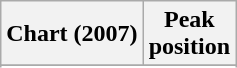<table class="wikitable sortable plainrowheaders">
<tr>
<th scope="col">Chart (2007)</th>
<th scope="col">Peak<br>position</th>
</tr>
<tr>
</tr>
<tr>
</tr>
</table>
